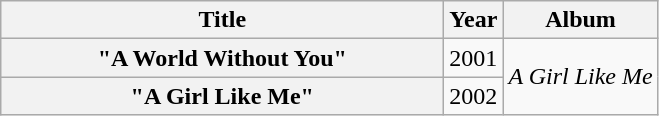<table class="wikitable plainrowheaders" style="text-align:center;" border="1">
<tr>
<th scope="col" style="width:18em;">Title</th>
<th scope="col">Year</th>
<th scope="col">Album</th>
</tr>
<tr>
<th scope="row">"A World Without You"</th>
<td>2001</td>
<td rowspan="2"><em>A Girl Like Me</em></td>
</tr>
<tr>
<th scope="row">"A Girl Like Me"</th>
<td>2002</td>
</tr>
</table>
